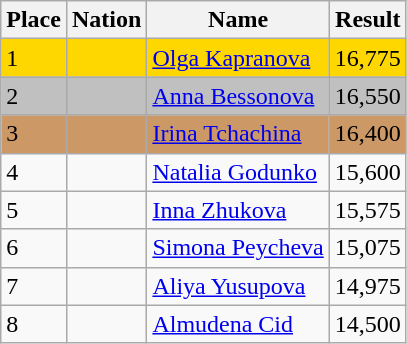<table class="wikitable">
<tr>
<th>Place</th>
<th>Nation</th>
<th>Name</th>
<th>Result</th>
</tr>
<tr bgcolor="gold">
<td>1</td>
<td></td>
<td><a href='#'>Olga Kapranova</a></td>
<td>16,775</td>
</tr>
<tr bgcolor="silver">
<td>2</td>
<td></td>
<td><a href='#'>Anna Bessonova</a></td>
<td>16,550</td>
</tr>
<tr bgcolor="cc9966">
<td>3</td>
<td></td>
<td><a href='#'>Irina Tchachina</a></td>
<td>16,400</td>
</tr>
<tr>
<td>4</td>
<td></td>
<td><a href='#'>Natalia Godunko</a></td>
<td>15,600</td>
</tr>
<tr>
<td>5</td>
<td></td>
<td><a href='#'>Inna Zhukova</a></td>
<td>15,575</td>
</tr>
<tr>
<td>6</td>
<td></td>
<td><a href='#'>Simona Peycheva</a></td>
<td>15,075</td>
</tr>
<tr>
<td>7</td>
<td></td>
<td><a href='#'>Aliya Yusupova</a></td>
<td>14,975</td>
</tr>
<tr>
<td>8</td>
<td></td>
<td><a href='#'>Almudena Cid</a></td>
<td>14,500</td>
</tr>
</table>
